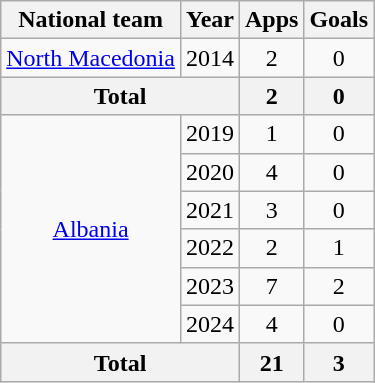<table class="wikitable" style="text-align:center">
<tr>
<th>National team</th>
<th>Year</th>
<th>Apps</th>
<th>Goals</th>
</tr>
<tr>
<td><a href='#'>North Macedonia</a></td>
<td>2014</td>
<td>2</td>
<td>0</td>
</tr>
<tr>
<th colspan="2">Total</th>
<th>2</th>
<th>0</th>
</tr>
<tr>
<td rowspan="6"><a href='#'>Albania</a></td>
<td>2019</td>
<td>1</td>
<td>0</td>
</tr>
<tr>
<td>2020</td>
<td>4</td>
<td>0</td>
</tr>
<tr>
<td>2021</td>
<td>3</td>
<td>0</td>
</tr>
<tr>
<td>2022</td>
<td>2</td>
<td>1</td>
</tr>
<tr>
<td>2023</td>
<td>7</td>
<td>2</td>
</tr>
<tr>
<td>2024</td>
<td>4</td>
<td>0</td>
</tr>
<tr>
<th colspan="2">Total</th>
<th>21</th>
<th>3</th>
</tr>
</table>
